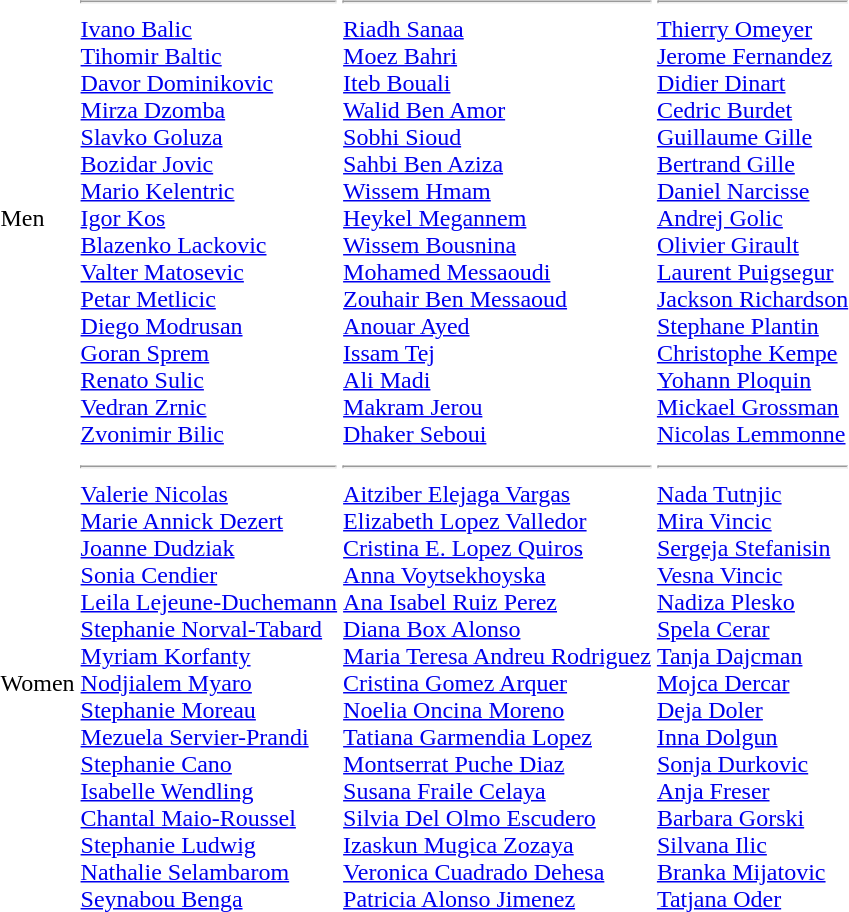<table>
<tr>
<td>Men</td>
<td><hr><a href='#'>Ivano Balic</a><br><a href='#'>Tihomir Baltic</a><br><a href='#'>Davor Dominikovic</a><br><a href='#'>Mirza Dzomba</a><br><a href='#'>Slavko Goluza</a><br><a href='#'>Bozidar Jovic</a><br><a href='#'>Mario Kelentric</a><br><a href='#'>Igor Kos</a><br><a href='#'>Blazenko Lackovic</a><br><a href='#'>Valter Matosevic</a><br><a href='#'>Petar Metlicic</a><br><a href='#'>Diego Modrusan</a><br><a href='#'>Goran Sprem</a><br><a href='#'>Renato Sulic</a><br><a href='#'>Vedran Zrnic</a><br><a href='#'>Zvonimir Bilic</a></td>
<td><hr><a href='#'>Riadh Sanaa</a><br><a href='#'>Moez Bahri</a><br><a href='#'>Iteb Bouali</a><br><a href='#'>Walid Ben Amor</a><br><a href='#'>Sobhi Sioud</a><br><a href='#'>Sahbi Ben Aziza</a><br><a href='#'>Wissem Hmam</a><br><a href='#'>Heykel Megannem</a><br><a href='#'>Wissem Bousnina</a><br><a href='#'>Mohamed Messaoudi</a><br><a href='#'>Zouhair Ben Messaoud</a><br><a href='#'>Anouar Ayed</a><br><a href='#'>Issam Tej</a><br><a href='#'>Ali Madi</a><br><a href='#'>Makram Jerou</a><br><a href='#'>Dhaker Seboui</a></td>
<td><hr><a href='#'>Thierry Omeyer</a><br><a href='#'>Jerome Fernandez</a><br><a href='#'>Didier Dinart</a><br><a href='#'>Cedric Burdet</a><br><a href='#'>Guillaume Gille</a><br><a href='#'>Bertrand Gille</a><br><a href='#'>Daniel Narcisse</a><br><a href='#'>Andrej Golic</a><br><a href='#'>Olivier Girault</a><br><a href='#'>Laurent Puigsegur</a><br><a href='#'>Jackson Richardson</a><br><a href='#'>Stephane Plantin</a><br><a href='#'>Christophe Kempe</a><br><a href='#'>Yohann Ploquin</a><br><a href='#'>Mickael Grossman</a><br><a href='#'>Nicolas Lemmonne</a></td>
</tr>
<tr>
<td>Women</td>
<td><hr><a href='#'>Valerie Nicolas</a><br><a href='#'>Marie Annick Dezert</a><br><a href='#'>Joanne Dudziak</a><br><a href='#'>Sonia Cendier</a><br><a href='#'>Leila Lejeune-Duchemann</a><br><a href='#'>Stephanie Norval-Tabard</a><br><a href='#'>Myriam Korfanty</a><br><a href='#'>Nodjialem Myaro</a><br><a href='#'>Stephanie Moreau</a><br><a href='#'>Mezuela Servier-Prandi</a><br><a href='#'>Stephanie Cano</a><br><a href='#'>Isabelle Wendling</a><br><a href='#'>Chantal Maio-Roussel</a><br><a href='#'>Stephanie Ludwig</a><br><a href='#'>Nathalie Selambarom</a><br><a href='#'>Seynabou Benga</a></td>
<td><hr><a href='#'>Aitziber Elejaga Vargas</a><br><a href='#'>Elizabeth Lopez Valledor</a><br><a href='#'>Cristina E. Lopez Quiros</a><br><a href='#'>Anna Voytsekhoyska</a><br><a href='#'>Ana Isabel Ruiz Perez</a><br><a href='#'>Diana Box Alonso</a><br><a href='#'>Maria Teresa Andreu Rodriguez</a><br><a href='#'>Cristina Gomez Arquer</a><br><a href='#'>Noelia Oncina Moreno</a><br><a href='#'>Tatiana Garmendia Lopez</a><br><a href='#'>Montserrat Puche Diaz</a><br><a href='#'>Susana Fraile Celaya</a><br><a href='#'>Silvia Del Olmo Escudero</a><br><a href='#'>Izaskun Mugica Zozaya</a><br><a href='#'>Veronica Cuadrado Dehesa</a><br><a href='#'>Patricia Alonso Jimenez</a></td>
<td><hr><a href='#'>Nada Tutnjic</a><br><a href='#'>Mira Vincic</a><br><a href='#'>Sergeja Stefanisin</a><br><a href='#'>Vesna Vincic</a><br><a href='#'>Nadiza Plesko</a><br><a href='#'>Spela Cerar</a><br><a href='#'>Tanja Dajcman</a><br><a href='#'>Mojca Dercar</a><br><a href='#'>Deja Doler</a><br><a href='#'>Inna Dolgun</a><br><a href='#'>Sonja Durkovic</a><br><a href='#'>Anja Freser</a><br><a href='#'>Barbara Gorski</a><br><a href='#'>Silvana Ilic</a><br><a href='#'>Branka Mijatovic</a><br><a href='#'>Tatjana Oder</a></td>
</tr>
</table>
